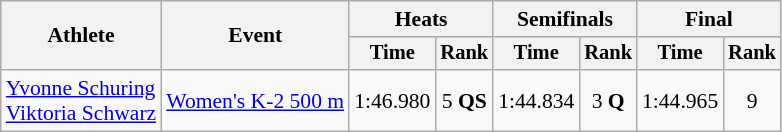<table class="wikitable" style="font-size:90%">
<tr>
<th rowspan=2>Athlete</th>
<th rowspan=2>Event</th>
<th colspan=2>Heats</th>
<th colspan=2>Semifinals</th>
<th colspan=2>Final</th>
</tr>
<tr style="font-size:95%">
<th>Time</th>
<th>Rank</th>
<th>Time</th>
<th>Rank</th>
<th>Time</th>
<th>Rank</th>
</tr>
<tr align=center>
<td align=left><a href='#'>Yvonne Schuring</a> <br><a href='#'>Viktoria Schwarz</a></td>
<td align=left><a href='#'>Women's K-2 500 m</a></td>
<td>1:46.980</td>
<td>5 <strong>QS</strong></td>
<td>1:44.834</td>
<td>3 <strong>Q</strong></td>
<td>1:44.965</td>
<td>9</td>
</tr>
</table>
